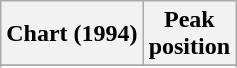<table class="wikitable sortable">
<tr>
<th>Chart (1994)</th>
<th>Peak<br>position</th>
</tr>
<tr>
</tr>
<tr>
</tr>
<tr>
</tr>
<tr>
</tr>
<tr>
</tr>
<tr>
</tr>
</table>
